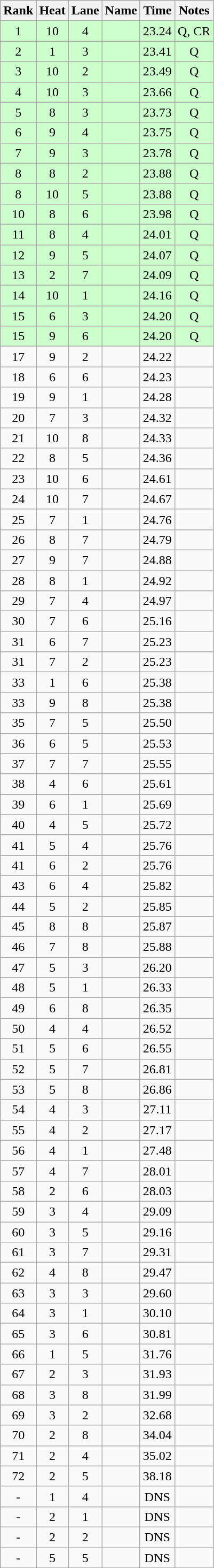<table class="wikitable sortable" style="text-align:center">
<tr>
<th>Rank</th>
<th>Heat</th>
<th>Lane</th>
<th>Name</th>
<th>Time</th>
<th>Notes</th>
</tr>
<tr bgcolor=ccffcc>
<td>1</td>
<td>10</td>
<td>4</td>
<td align=left></td>
<td>23.24</td>
<td>Q, CR</td>
</tr>
<tr bgcolor=ccffcc>
<td>2</td>
<td>1</td>
<td>3</td>
<td align=left></td>
<td>23.41</td>
<td>Q</td>
</tr>
<tr bgcolor=ccffcc>
<td>3</td>
<td>10</td>
<td>2</td>
<td align=left></td>
<td>23.49</td>
<td>Q</td>
</tr>
<tr bgcolor=ccffcc>
<td>4</td>
<td>10</td>
<td>3</td>
<td align=left></td>
<td>23.66</td>
<td>Q</td>
</tr>
<tr bgcolor=ccffcc>
<td>5</td>
<td>8</td>
<td>3</td>
<td align=left></td>
<td>23.73</td>
<td>Q</td>
</tr>
<tr bgcolor=ccffcc>
<td>6</td>
<td>9</td>
<td>4</td>
<td align=left></td>
<td>23.75</td>
<td>Q</td>
</tr>
<tr bgcolor=ccffcc>
<td>7</td>
<td>9</td>
<td>3</td>
<td align=left></td>
<td>23.78</td>
<td>Q</td>
</tr>
<tr bgcolor=ccffcc>
<td>8</td>
<td>8</td>
<td>2</td>
<td align=left></td>
<td>23.88</td>
<td>Q</td>
</tr>
<tr bgcolor=ccffcc>
<td>8</td>
<td>10</td>
<td>5</td>
<td align=left></td>
<td>23.88</td>
<td>Q</td>
</tr>
<tr bgcolor=ccffcc>
<td>10</td>
<td>8</td>
<td>6</td>
<td align=left></td>
<td>23.98</td>
<td>Q</td>
</tr>
<tr bgcolor=ccffcc>
<td>11</td>
<td>8</td>
<td>4</td>
<td align=left></td>
<td>24.01</td>
<td>Q</td>
</tr>
<tr bgcolor=ccffcc>
<td>12</td>
<td>9</td>
<td>5</td>
<td align=left></td>
<td>24.07</td>
<td>Q</td>
</tr>
<tr bgcolor=ccffcc>
<td>13</td>
<td>2</td>
<td>7</td>
<td align=left></td>
<td>24.09</td>
<td>Q</td>
</tr>
<tr bgcolor=ccffcc>
<td>14</td>
<td>10</td>
<td>1</td>
<td align=left></td>
<td>24.16</td>
<td>Q</td>
</tr>
<tr bgcolor=ccffcc>
<td>15</td>
<td>6</td>
<td>3</td>
<td align=left></td>
<td>24.20</td>
<td>Q</td>
</tr>
<tr bgcolor=ccffcc>
<td>15</td>
<td>9</td>
<td>6</td>
<td align=left></td>
<td>24.20</td>
<td>Q</td>
</tr>
<tr>
<td>17</td>
<td>9</td>
<td>2</td>
<td align=left></td>
<td>24.22</td>
<td></td>
</tr>
<tr>
<td>18</td>
<td>6</td>
<td>6</td>
<td align=left></td>
<td>24.23</td>
<td></td>
</tr>
<tr>
<td>19</td>
<td>9</td>
<td>1</td>
<td align=left></td>
<td>24.28</td>
<td></td>
</tr>
<tr>
<td>20</td>
<td>7</td>
<td>3</td>
<td align=left></td>
<td>24.32</td>
<td></td>
</tr>
<tr>
<td>21</td>
<td>10</td>
<td>8</td>
<td align=left></td>
<td>24.33</td>
<td></td>
</tr>
<tr>
<td>22</td>
<td>8</td>
<td>5</td>
<td align=left></td>
<td>24.36</td>
<td></td>
</tr>
<tr>
<td>23</td>
<td>10</td>
<td>6</td>
<td align=left></td>
<td>24.61</td>
<td></td>
</tr>
<tr>
<td>24</td>
<td>10</td>
<td>7</td>
<td align=left></td>
<td>24.67</td>
<td></td>
</tr>
<tr>
<td>25</td>
<td>7</td>
<td>1</td>
<td align=left></td>
<td>24.76</td>
<td></td>
</tr>
<tr>
<td>26</td>
<td>8</td>
<td>7</td>
<td align=left></td>
<td>24.79</td>
<td></td>
</tr>
<tr>
<td>27</td>
<td>9</td>
<td>7</td>
<td align=left></td>
<td>24.88</td>
<td></td>
</tr>
<tr>
<td>28</td>
<td>8</td>
<td>1</td>
<td align=left></td>
<td>24.92</td>
<td></td>
</tr>
<tr>
<td>29</td>
<td>7</td>
<td>4</td>
<td align=left></td>
<td>24.97</td>
<td></td>
</tr>
<tr>
<td>30</td>
<td>7</td>
<td>6</td>
<td align=left></td>
<td>25.16</td>
<td></td>
</tr>
<tr>
<td>31</td>
<td>6</td>
<td>7</td>
<td align=left></td>
<td>25.23</td>
<td></td>
</tr>
<tr>
<td>31</td>
<td>7</td>
<td>2</td>
<td align=left></td>
<td>25.23</td>
<td></td>
</tr>
<tr>
<td>33</td>
<td>1</td>
<td>6</td>
<td align=left></td>
<td>25.38</td>
<td></td>
</tr>
<tr>
<td>33</td>
<td>9</td>
<td>8</td>
<td align=left></td>
<td>25.38</td>
<td></td>
</tr>
<tr>
<td>35</td>
<td>7</td>
<td>5</td>
<td align=left></td>
<td>25.50</td>
<td></td>
</tr>
<tr>
<td>36</td>
<td>6</td>
<td>5</td>
<td align=left></td>
<td>25.53</td>
<td></td>
</tr>
<tr>
<td>37</td>
<td>7</td>
<td>7</td>
<td align=left></td>
<td>25.55</td>
<td></td>
</tr>
<tr>
<td>38</td>
<td>4</td>
<td>6</td>
<td align=left></td>
<td>25.61</td>
<td></td>
</tr>
<tr>
<td>39</td>
<td>6</td>
<td>1</td>
<td align=left></td>
<td>25.69</td>
<td></td>
</tr>
<tr>
<td>40</td>
<td>4</td>
<td>5</td>
<td align=left></td>
<td>25.72</td>
<td></td>
</tr>
<tr>
<td>41</td>
<td>5</td>
<td>4</td>
<td align=left></td>
<td>25.76</td>
<td></td>
</tr>
<tr>
<td>41</td>
<td>6</td>
<td>2</td>
<td align=left></td>
<td>25.76</td>
<td></td>
</tr>
<tr>
<td>43</td>
<td>6</td>
<td>4</td>
<td align=left></td>
<td>25.82</td>
<td></td>
</tr>
<tr>
<td>44</td>
<td>5</td>
<td>2</td>
<td align=left></td>
<td>25.85</td>
<td></td>
</tr>
<tr>
<td>45</td>
<td>8</td>
<td>8</td>
<td align=left></td>
<td>25.87</td>
<td></td>
</tr>
<tr>
<td>46</td>
<td>7</td>
<td>8</td>
<td align=left></td>
<td>25.88</td>
<td></td>
</tr>
<tr>
<td>47</td>
<td>5</td>
<td>3</td>
<td align=left></td>
<td>26.20</td>
<td></td>
</tr>
<tr>
<td>48</td>
<td>5</td>
<td>1</td>
<td align=left></td>
<td>26.33</td>
<td></td>
</tr>
<tr>
<td>49</td>
<td>6</td>
<td>8</td>
<td align=left></td>
<td>26.35</td>
<td></td>
</tr>
<tr>
<td>50</td>
<td>4</td>
<td>4</td>
<td align=left></td>
<td>26.52</td>
<td></td>
</tr>
<tr>
<td>51</td>
<td>5</td>
<td>6</td>
<td align=left></td>
<td>26.55</td>
<td></td>
</tr>
<tr>
<td>52</td>
<td>5</td>
<td>7</td>
<td align=left></td>
<td>26.81</td>
<td></td>
</tr>
<tr>
<td>53</td>
<td>5</td>
<td>8</td>
<td align=left></td>
<td>26.86</td>
<td></td>
</tr>
<tr>
<td>54</td>
<td>4</td>
<td>3</td>
<td align=left></td>
<td>27.11</td>
<td></td>
</tr>
<tr>
<td>55</td>
<td>4</td>
<td>2</td>
<td align=left></td>
<td>27.17</td>
<td></td>
</tr>
<tr>
<td>56</td>
<td>4</td>
<td>1</td>
<td align=left></td>
<td>27.48</td>
<td></td>
</tr>
<tr>
<td>57</td>
<td>4</td>
<td>7</td>
<td align=left></td>
<td>28.01</td>
<td></td>
</tr>
<tr>
<td>58</td>
<td>2</td>
<td>6</td>
<td align=left></td>
<td>28.03</td>
<td></td>
</tr>
<tr>
<td>59</td>
<td>3</td>
<td>4</td>
<td align=left></td>
<td>29.09</td>
<td></td>
</tr>
<tr>
<td>60</td>
<td>3</td>
<td>5</td>
<td align=left></td>
<td>29.16</td>
<td></td>
</tr>
<tr>
<td>61</td>
<td>3</td>
<td>7</td>
<td align=left></td>
<td>29.31</td>
<td></td>
</tr>
<tr>
<td>62</td>
<td>4</td>
<td>8</td>
<td align=left></td>
<td>29.47</td>
<td></td>
</tr>
<tr>
<td>63</td>
<td>3</td>
<td>3</td>
<td align=left></td>
<td>29.60</td>
<td></td>
</tr>
<tr>
<td>64</td>
<td>3</td>
<td>1</td>
<td align=left></td>
<td>30.10</td>
<td></td>
</tr>
<tr>
<td>65</td>
<td>3</td>
<td>6</td>
<td align=left></td>
<td>30.81</td>
<td></td>
</tr>
<tr>
<td>66</td>
<td>1</td>
<td>5</td>
<td align=left></td>
<td>31.76</td>
<td></td>
</tr>
<tr>
<td>67</td>
<td>2</td>
<td>3</td>
<td align=left></td>
<td>31.93</td>
<td></td>
</tr>
<tr>
<td>68</td>
<td>3</td>
<td>8</td>
<td align=left></td>
<td>31.99</td>
<td></td>
</tr>
<tr>
<td>69</td>
<td>3</td>
<td>2</td>
<td align=left></td>
<td>32.68</td>
<td></td>
</tr>
<tr>
<td>70</td>
<td>2</td>
<td>8</td>
<td align=left></td>
<td>34.04</td>
<td></td>
</tr>
<tr>
<td>71</td>
<td>2</td>
<td>4</td>
<td align=left></td>
<td>35.02</td>
<td></td>
</tr>
<tr>
<td>72</td>
<td>2</td>
<td>5</td>
<td align=left></td>
<td>38.18</td>
<td></td>
</tr>
<tr>
<td>-</td>
<td>1</td>
<td>4</td>
<td align=left></td>
<td>DNS</td>
<td></td>
</tr>
<tr>
<td>-</td>
<td>2</td>
<td>1</td>
<td align=left></td>
<td>DNS</td>
<td></td>
</tr>
<tr>
<td>-</td>
<td>2</td>
<td>2</td>
<td align=left></td>
<td>DNS</td>
<td></td>
</tr>
<tr>
<td>-</td>
<td>5</td>
<td>5</td>
<td align=left></td>
<td>DNS</td>
<td></td>
</tr>
</table>
